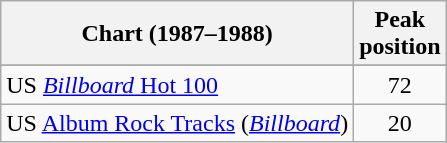<table class="wikitable sortable">
<tr>
<th>Chart (1987–1988)</th>
<th>Peak<br>position</th>
</tr>
<tr>
</tr>
<tr>
<td>US <a href='#'><em>Billboard</em> Hot 100</a></td>
<td style="text-align:center;">72</td>
</tr>
<tr>
<td>US <a href='#'>Album Rock Tracks</a> (<em><a href='#'>Billboard</a></em>)</td>
<td style="text-align:center;">20</td>
</tr>
</table>
